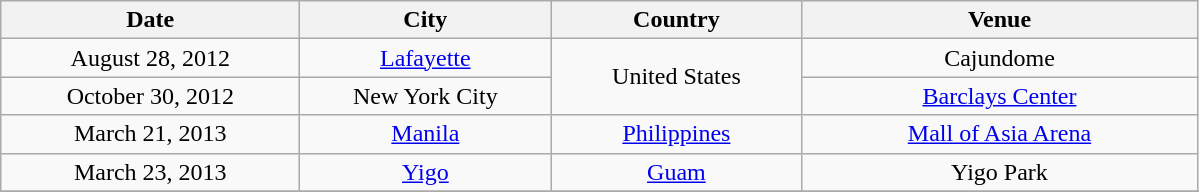<table class="wikitable" style="text-align:center;">
<tr>
<th scope="col" style="width:12em;">Date</th>
<th scope="col" style="width:10em;">City</th>
<th scope="col" style="width:10em;">Country</th>
<th scope="col" style="width:16em;">Venue</th>
</tr>
<tr>
<td>August 28, 2012</td>
<td><a href='#'>Lafayette</a></td>
<td rowspan=2>United States</td>
<td>Cajundome</td>
</tr>
<tr>
<td>October 30, 2012</td>
<td>New York City</td>
<td><a href='#'>Barclays Center</a></td>
</tr>
<tr>
<td>March 21, 2013</td>
<td><a href='#'>Manila</a></td>
<td><a href='#'>Philippines</a></td>
<td><a href='#'>Mall of Asia Arena</a></td>
</tr>
<tr>
<td>March 23, 2013</td>
<td><a href='#'>Yigo</a></td>
<td><a href='#'>Guam</a></td>
<td>Yigo Park</td>
</tr>
<tr>
</tr>
</table>
